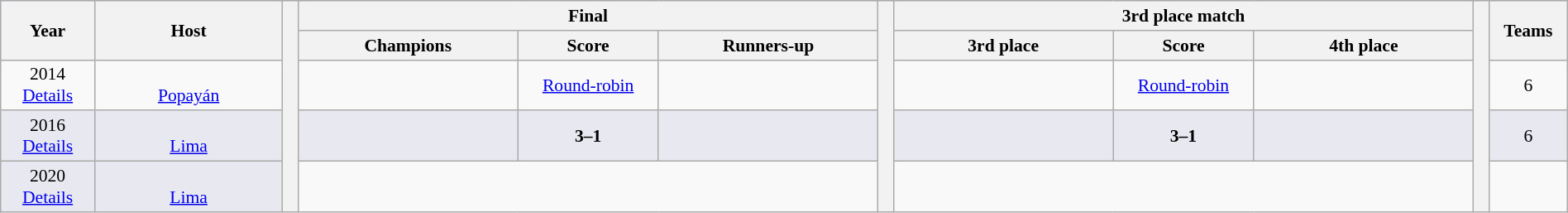<table class="wikitable" style="font-size:90%; width: 100%; text-align: center;">
<tr bgcolor=#c1d8ff>
<th rowspan=2 width=6%>Year</th>
<th rowspan=2 width=12%>Host</th>
<th width=1% rowspan=5 bgcolor=ffffff></th>
<th colspan=3>Final</th>
<th width=1% rowspan=5 bgcolor=ffffff></th>
<th colspan=3>3rd place match</th>
<th width=1% rowspan=5 bgcolor=#ffffff></th>
<th rowspan=2 width=5%>Teams</th>
</tr>
<tr bgcolor=#efefef>
<th width=14%>Champions</th>
<th width=9%>Score</th>
<th width=14%>Runners-up</th>
<th width=14%>3rd place</th>
<th width=9%>Score</th>
<th width=14%>4th place</th>
</tr>
<tr>
<td>2014<br><a href='#'>Details</a></td>
<td><br><a href='#'>Popayán</a></td>
<td><strong></strong></td>
<td><a href='#'>Round-robin</a></td>
<td></td>
<td></td>
<td><a href='#'>Round-robin</a></td>
<td></td>
<td>6</td>
</tr>
<tr bgcolor=#E8E8F0>
<td>2016<br><a href='#'>Details</a></td>
<td><br><a href='#'>Lima</a></td>
<td><strong></strong></td>
<td><strong>3–1</strong></td>
<td></td>
<td></td>
<td><strong>3–1</strong></td>
<td></td>
<td>6</td>
</tr>
<tr bgcolor=#E8E8F0>
<td>2020<br><a href='#'>Details</a></td>
<td><br><a href='#'>Lima</a></td>
</tr>
</table>
